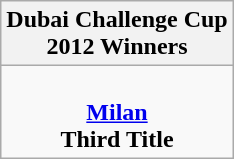<table class="wikitable" style="text-align: center; margin: 0 auto;">
<tr>
<th>Dubai Challenge Cup<br>2012 Winners</th>
</tr>
<tr>
<td><br><strong><a href='#'>Milan</a></strong><br><strong>Third Title</strong></td>
</tr>
</table>
